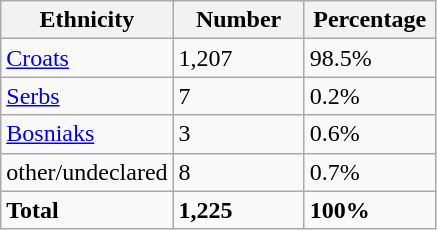<table class="wikitable">
<tr>
<th width="100px">Ethnicity</th>
<th width="80px">Number</th>
<th width="80px">Percentage</th>
</tr>
<tr>
<td><a href='#'>Croats</a></td>
<td>1,207</td>
<td>98.5%</td>
</tr>
<tr>
<td><a href='#'>Serbs</a></td>
<td>7</td>
<td>0.2%</td>
</tr>
<tr>
<td><a href='#'>Bosniaks</a></td>
<td>3</td>
<td>0.6%</td>
</tr>
<tr>
<td>other/undeclared</td>
<td>8</td>
<td>0.7%</td>
</tr>
<tr>
<td><strong>Total</strong></td>
<td><strong>1,225</strong></td>
<td><strong>100%</strong></td>
</tr>
</table>
